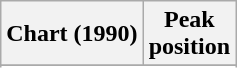<table class="wikitable sortable plainrowheaders" style="text-align:center">
<tr>
<th>Chart (1990)</th>
<th>Peak<br>position</th>
</tr>
<tr>
</tr>
<tr>
</tr>
</table>
